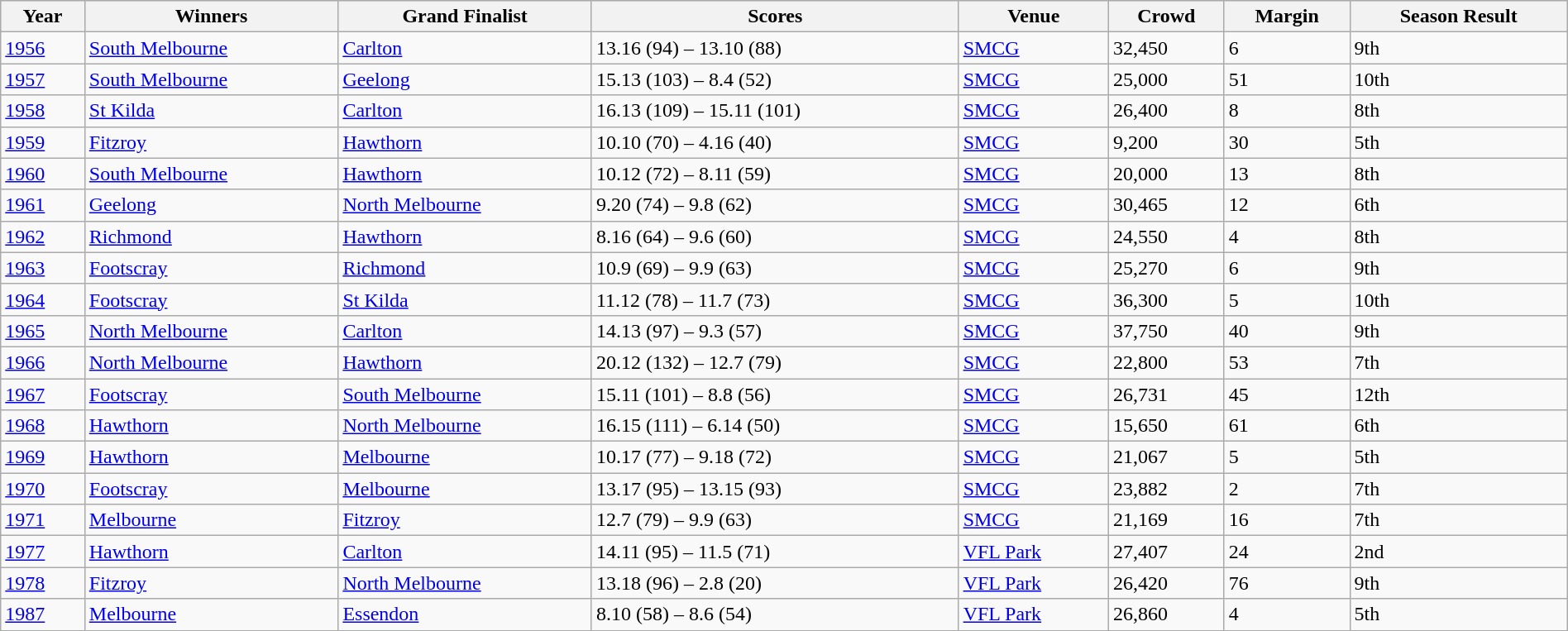<table class="wikitable sortable" style="width:100%;">
<tr style="background:#efefef;">
<th>Year</th>
<th>Winners</th>
<th>Grand Finalist</th>
<th>Scores</th>
<th>Venue</th>
<th>Crowd</th>
<th>Margin</th>
<th>Season Result</th>
</tr>
<tr>
<td><a href='#'>1956</a></td>
<td><a href='#'>South Melbourne</a></td>
<td><a href='#'>Carlton</a></td>
<td>13.16 (94) – 13.10 (88)</td>
<td><a href='#'>SMCG</a></td>
<td>32,450</td>
<td>6</td>
<td>9th</td>
</tr>
<tr>
<td><a href='#'>1957</a></td>
<td><a href='#'>South Melbourne</a></td>
<td><a href='#'>Geelong</a></td>
<td>15.13 (103) – 8.4 (52)</td>
<td><a href='#'>SMCG</a></td>
<td>25,000</td>
<td>51</td>
<td>10th</td>
</tr>
<tr>
<td><a href='#'>1958</a></td>
<td><a href='#'>St Kilda</a></td>
<td><a href='#'>Carlton</a></td>
<td>16.13 (109) – 15.11 (101)</td>
<td><a href='#'>SMCG</a></td>
<td>26,400</td>
<td>8</td>
<td>8th</td>
</tr>
<tr>
<td><a href='#'>1959</a></td>
<td><a href='#'>Fitzroy</a></td>
<td><a href='#'>Hawthorn</a></td>
<td>10.10 (70) – 4.16 (40)</td>
<td><a href='#'>SMCG</a></td>
<td>9,200</td>
<td>30</td>
<td>5th</td>
</tr>
<tr>
<td><a href='#'>1960</a></td>
<td><a href='#'>South Melbourne</a></td>
<td><a href='#'>Hawthorn</a></td>
<td>10.12 (72) – 8.11 (59)</td>
<td><a href='#'>SMCG</a></td>
<td>20,000</td>
<td>13</td>
<td>8th</td>
</tr>
<tr>
<td><a href='#'>1961</a></td>
<td><a href='#'>Geelong</a></td>
<td><a href='#'>North Melbourne</a></td>
<td>9.20 (74) – 9.8 (62)</td>
<td><a href='#'>SMCG</a></td>
<td>30,465</td>
<td>12</td>
<td>6th</td>
</tr>
<tr>
<td><a href='#'>1962</a></td>
<td><a href='#'>Richmond</a></td>
<td><a href='#'>Hawthorn</a></td>
<td>8.16 (64) – 9.6 (60)</td>
<td><a href='#'>SMCG</a></td>
<td>24,550</td>
<td>4</td>
<td>8th</td>
</tr>
<tr>
<td><a href='#'>1963</a></td>
<td><a href='#'>Footscray</a></td>
<td><a href='#'>Richmond</a></td>
<td>10.9 (69) – 9.9 (63)</td>
<td><a href='#'>SMCG</a></td>
<td>25,270</td>
<td>6</td>
<td>9th</td>
</tr>
<tr>
<td><a href='#'>1964</a></td>
<td><a href='#'>Footscray</a></td>
<td><a href='#'>St Kilda</a></td>
<td>11.12 (78) – 11.7 (73)</td>
<td><a href='#'>SMCG</a></td>
<td>36,300</td>
<td>5</td>
<td>10th</td>
</tr>
<tr>
<td><a href='#'>1965</a></td>
<td><a href='#'>North Melbourne</a></td>
<td><a href='#'>Carlton</a></td>
<td>14.13 (97) – 9.3 (57)</td>
<td><a href='#'>SMCG</a></td>
<td>37,750</td>
<td>40</td>
<td>9th</td>
</tr>
<tr>
<td><a href='#'>1966</a></td>
<td><a href='#'>North Melbourne</a></td>
<td><a href='#'>Hawthorn</a></td>
<td>20.12 (132) – 12.7 (79)</td>
<td><a href='#'>SMCG</a></td>
<td>22,800</td>
<td>53</td>
<td>7th</td>
</tr>
<tr>
<td><a href='#'>1967</a></td>
<td><a href='#'>Footscray</a></td>
<td><a href='#'>South Melbourne</a></td>
<td>15.11 (101) – 8.8 (56)</td>
<td><a href='#'>SMCG</a></td>
<td>26,731</td>
<td>45</td>
<td>12th</td>
</tr>
<tr>
<td><a href='#'>1968</a></td>
<td><a href='#'>Hawthorn</a></td>
<td><a href='#'>North Melbourne</a></td>
<td>16.15 (111) – 6.14 (50)</td>
<td><a href='#'>SMCG</a></td>
<td>15,650</td>
<td>61</td>
<td>6th</td>
</tr>
<tr>
<td><a href='#'>1969</a></td>
<td><a href='#'>Hawthorn</a></td>
<td><a href='#'>Melbourne</a></td>
<td>10.17 (77) – 9.18 (72)</td>
<td><a href='#'>SMCG</a></td>
<td>21,067</td>
<td>5</td>
<td>5th</td>
</tr>
<tr>
<td><a href='#'>1970</a></td>
<td><a href='#'>Footscray</a></td>
<td><a href='#'>Melbourne</a></td>
<td>13.17 (95) – 13.15 (93)</td>
<td><a href='#'>SMCG</a></td>
<td>23,882</td>
<td>2</td>
<td>7th</td>
</tr>
<tr>
<td><a href='#'>1971</a></td>
<td><a href='#'>Melbourne</a></td>
<td><a href='#'>Fitzroy</a></td>
<td>12.7 (79) – 9.9 (63)</td>
<td><a href='#'>SMCG</a></td>
<td>21,169</td>
<td>16</td>
<td>7th</td>
</tr>
<tr>
<td><a href='#'>1977</a></td>
<td><a href='#'>Hawthorn</a></td>
<td><a href='#'>Carlton</a></td>
<td>14.11 (95) – 11.5 (71)</td>
<td><a href='#'>VFL Park</a></td>
<td>27,407</td>
<td>24</td>
<td>2nd</td>
</tr>
<tr>
<td><a href='#'>1978</a></td>
<td><a href='#'>Fitzroy</a></td>
<td><a href='#'>North Melbourne</a></td>
<td>13.18 (96) – 2.8 (20)</td>
<td><a href='#'>VFL Park</a></td>
<td>26,420</td>
<td>76</td>
<td>9th</td>
</tr>
<tr>
<td><a href='#'>1987</a></td>
<td><a href='#'>Melbourne</a></td>
<td><a href='#'>Essendon</a></td>
<td>8.10 (58) – 8.6 (54)</td>
<td><a href='#'>VFL Park</a></td>
<td>26,860</td>
<td>4</td>
<td>5th</td>
</tr>
</table>
